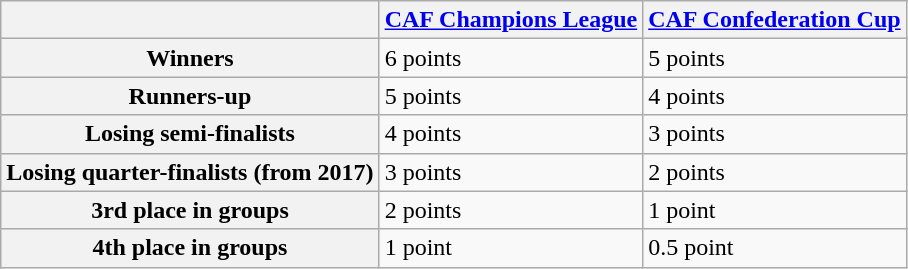<table class="wikitable">
<tr>
<th></th>
<th><a href='#'>CAF Champions League</a></th>
<th><a href='#'>CAF Confederation Cup</a></th>
</tr>
<tr>
<th>Winners</th>
<td>6 points</td>
<td>5 points</td>
</tr>
<tr>
<th>Runners-up</th>
<td>5 points</td>
<td>4 points</td>
</tr>
<tr>
<th>Losing semi-finalists</th>
<td>4 points</td>
<td>3 points</td>
</tr>
<tr>
<th>Losing quarter-finalists (from 2017)</th>
<td>3 points</td>
<td>2 points</td>
</tr>
<tr>
<th>3rd place in groups</th>
<td>2 points</td>
<td>1 point</td>
</tr>
<tr>
<th>4th place in groups</th>
<td>1 point</td>
<td>0.5 point</td>
</tr>
</table>
